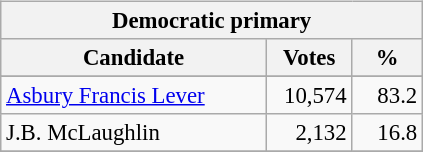<table class="wikitable" align="left" style="margin: 1em 1em 1em 0; font-size: 95%;">
<tr>
<th colspan="3">Democratic primary</th>
</tr>
<tr>
<th colspan="1" style="width: 170px">Candidate</th>
<th style="width: 50px">Votes</th>
<th style="width: 40px">%</th>
</tr>
<tr>
</tr>
<tr>
<td><a href='#'>Asbury Francis Lever</a></td>
<td align="right">10,574</td>
<td align="right">83.2</td>
</tr>
<tr>
<td>J.B. McLaughlin</td>
<td align="right">2,132</td>
<td align="right">16.8</td>
</tr>
<tr>
</tr>
</table>
